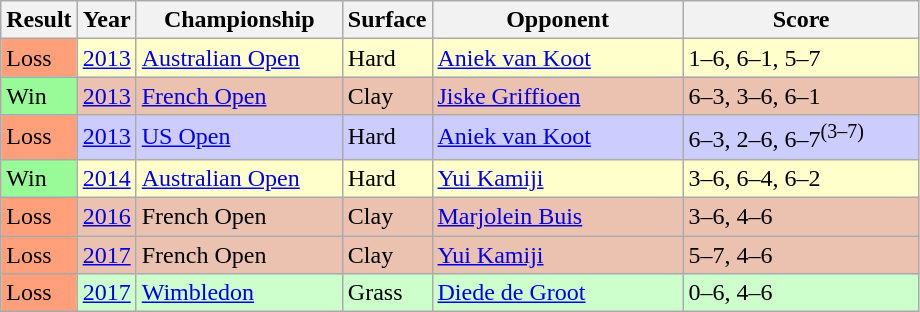<table class="sortable wikitable">
<tr>
<th>Result</th>
<th>Year</th>
<th style="width:130px;">Championship</th>
<th style="width:20px;">Surface</th>
<th style="width:160px;">Opponent</th>
<th style="width:150px;" class="unsortable">Score</th>
</tr>
<tr style="background:#ffc;">
<td style="background:#ffa07a;">Loss</td>
<td><a href='#'>2013</a></td>
<td><a href='#'>Australian Open</a></td>
<td>Hard</td>
<td> <a href='#'>Aniek van Koot</a></td>
<td>1–6, 6–1, 5–7</td>
</tr>
<tr bgcolor=EBC2AF>
<td style="background:#98fb98;">Win</td>
<td><a href='#'>2013</a></td>
<td><a href='#'>French Open</a></td>
<td>Clay</td>
<td> <a href='#'>Jiske Griffioen</a></td>
<td>6–3, 3–6, 6–1</td>
</tr>
<tr bgcolor=CCCCFF>
<td style="background:#ffa07a;">Loss</td>
<td><a href='#'>2013</a></td>
<td><a href='#'>US Open</a></td>
<td>Hard</td>
<td> <a href='#'>Aniek van Koot</a></td>
<td>6–3, 2–6, 6–7<sup>(3–7)</sup></td>
</tr>
<tr style="background:#ffc;">
<td style="background:#98fb98;">Win</td>
<td><a href='#'>2014</a></td>
<td><a href='#'>Australian Open</a></td>
<td>Hard</td>
<td> <a href='#'>Yui Kamiji</a></td>
<td>3–6, 6–4, 6–2</td>
</tr>
<tr bgcolor=EBC2AF>
<td style="background:#ffa07a;">Loss</td>
<td><a href='#'>2016</a></td>
<td>French Open</td>
<td>Clay</td>
<td> <a href='#'>Marjolein Buis</a></td>
<td>3–6, 4–6</td>
</tr>
<tr bgcolor=EBC2AF>
<td style="background:#ffa07a;">Loss</td>
<td><a href='#'>2017</a></td>
<td>French Open</td>
<td>Clay</td>
<td> <a href='#'>Yui Kamiji</a></td>
<td>5–7, 4–6</td>
</tr>
<tr bgcolor=CCFFCC>
<td style="background:#ffa07a;">Loss</td>
<td><a href='#'>2017</a></td>
<td><a href='#'>Wimbledon</a></td>
<td>Grass</td>
<td> <a href='#'>Diede de Groot</a></td>
<td>0–6, 4–6</td>
</tr>
</table>
